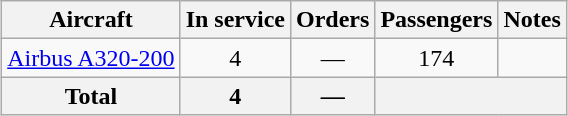<table class="wikitable" style="text-align:center; margin: auto;">
<tr>
<th>Aircraft</th>
<th>In service</th>
<th>Orders</th>
<th>Passengers</th>
<th>Notes</th>
</tr>
<tr>
<td><a href='#'>Airbus A320-200</a></td>
<td>4</td>
<td>—</td>
<td>174</td>
<td></td>
</tr>
<tr>
<th>Total</th>
<th>4</th>
<th>—</th>
<th colspan="2"></th>
</tr>
</table>
